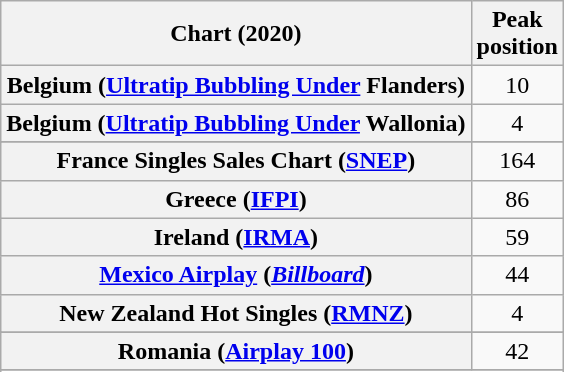<table class="wikitable sortable plainrowheaders" style="text-align:center">
<tr>
<th scope="col">Chart (2020)</th>
<th scope="col">Peak<br>position</th>
</tr>
<tr>
<th scope="row">Belgium (<a href='#'>Ultratip Bubbling Under</a> Flanders)</th>
<td align="center">10</td>
</tr>
<tr>
<th scope="row">Belgium (<a href='#'>Ultratip Bubbling Under</a> Wallonia)</th>
<td align="center">4</td>
</tr>
<tr>
</tr>
<tr>
</tr>
<tr>
</tr>
<tr>
</tr>
<tr>
<th scope="row">France Singles Sales Chart (<a href='#'>SNEP</a>)</th>
<td>164</td>
</tr>
<tr>
<th scope="row">Greece (<a href='#'>IFPI</a>)</th>
<td>86</td>
</tr>
<tr>
<th scope="row">Ireland (<a href='#'>IRMA</a>)</th>
<td>59</td>
</tr>
<tr>
<th scope="row"><a href='#'>Mexico Airplay</a> (<em><a href='#'>Billboard</a></em>)</th>
<td>44</td>
</tr>
<tr>
<th scope="row">New Zealand Hot Singles (<a href='#'>RMNZ</a>)</th>
<td>4</td>
</tr>
<tr>
</tr>
<tr>
<th scope="row">Romania (<a href='#'>Airplay 100</a>)</th>
<td>42</td>
</tr>
<tr>
</tr>
<tr>
</tr>
<tr>
</tr>
<tr>
</tr>
</table>
